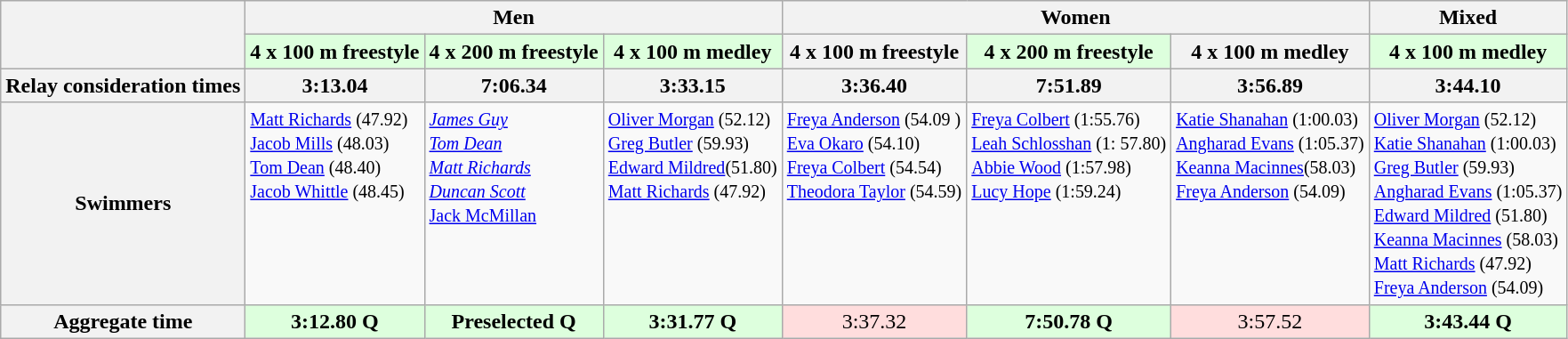<table class="wikitable">
<tr>
<th rowspan="2"></th>
<th colspan="3">Men</th>
<th colspan="3">Women</th>
<th>Mixed</th>
</tr>
<tr>
<td align=center bgcolor=ddffdd><strong>4 x 100 m freestyle</strong></td>
<td align=center bgcolor=ddffdd><strong>4 x 200 m freestyle</strong></td>
<td align=center bgcolor=ddffdd><strong>4 x 100 m medley</strong></td>
<th align=center bgcolor=ffdddd>4 x 100 m freestyle</th>
<td align=center bgcolor=ddffdd><strong>4 x 200 m freestyle</strong></td>
<th align=center bgcolor=ffdddd>4 x 100 m medley</th>
<td align=center bgcolor=ddffdd><strong>4 x 100 m medley</strong></td>
</tr>
<tr>
<th>Relay consideration times</th>
<th>3:13.04</th>
<th>7:06.34</th>
<th>3:33.15</th>
<th>3:36.40</th>
<th>7:51.89</th>
<th>3:56.89</th>
<th>3:44.10</th>
</tr>
<tr valign=top>
<th valign=middle>Swimmers</th>
<td><small><a href='#'>Matt Richards</a> (47.92)<br><a href='#'>Jacob Mills</a> (48.03)<br><a href='#'>Tom Dean</a> (48.40)<br><a href='#'>Jacob Whittle</a> (48.45)</small></td>
<td><small><em><a href='#'>James Guy</a><br><a href='#'>Tom Dean</a><br><a href='#'>Matt Richards</a><br><a href='#'>Duncan Scott</a></em><br><a href='#'>Jack McMillan</a></small></td>
<td><small><a href='#'>Oliver Morgan</a> (52.12)<br><a href='#'>Greg Butler</a> (59.93)<br><a href='#'>Edward Mildred</a>(51.80)<br><a href='#'>Matt Richards</a> (47.92)</small></td>
<td><small><a href='#'>Freya Anderson</a> (54.09 )<br><a href='#'>Eva Okaro</a> (54.10)<br><a href='#'>Freya Colbert</a> (54.54)<br><a href='#'>Theodora Taylor</a> (54.59)</small></td>
<td><small><a href='#'>Freya Colbert</a> (1:55.76)<br><a href='#'>Leah Schlosshan</a> (1: 57.80)<br><a href='#'>Abbie Wood</a> (1:57.98)<br><a href='#'>Lucy Hope</a> (1:59.24)</small></td>
<td><small><a href='#'>Katie Shanahan</a> (1:00.03)<br><a href='#'>Angharad Evans</a> (1:05.37)<br><a href='#'>Keanna Macinnes</a>(58.03)<br><a href='#'>Freya Anderson</a> (54.09)</small></td>
<td><small><a href='#'>Oliver Morgan</a> (52.12)<br><a href='#'>Katie Shanahan</a> (1:00.03)<br><a href='#'>Greg Butler</a> (59.93)<br><a href='#'>Angharad Evans</a> (1:05.37)<br><a href='#'>Edward Mildred</a> (51.80)<br><a href='#'>Keanna Macinnes</a> (58.03)<br><a href='#'>Matt Richards</a> (47.92)<br><a href='#'>Freya Anderson</a> (54.09)<br></small></td>
</tr>
<tr align=center>
<th>Aggregate time</th>
<td bgcolor=ddffdd><strong>3:12.80 Q</strong></td>
<td bgcolor=ddffdd><strong>Preselected Q</strong></td>
<td bgcolor=ddffdd><strong>3:31.77 Q</strong></td>
<td align=center bgcolor=ffdddd>3:37.32</td>
<td bgcolor=ddffdd><strong>7:50.78 Q</strong></td>
<td align=center bgcolor=ffdddd>3:57.52</td>
<td bgcolor=ddffdd><strong>3:43.44 Q</strong></td>
</tr>
</table>
